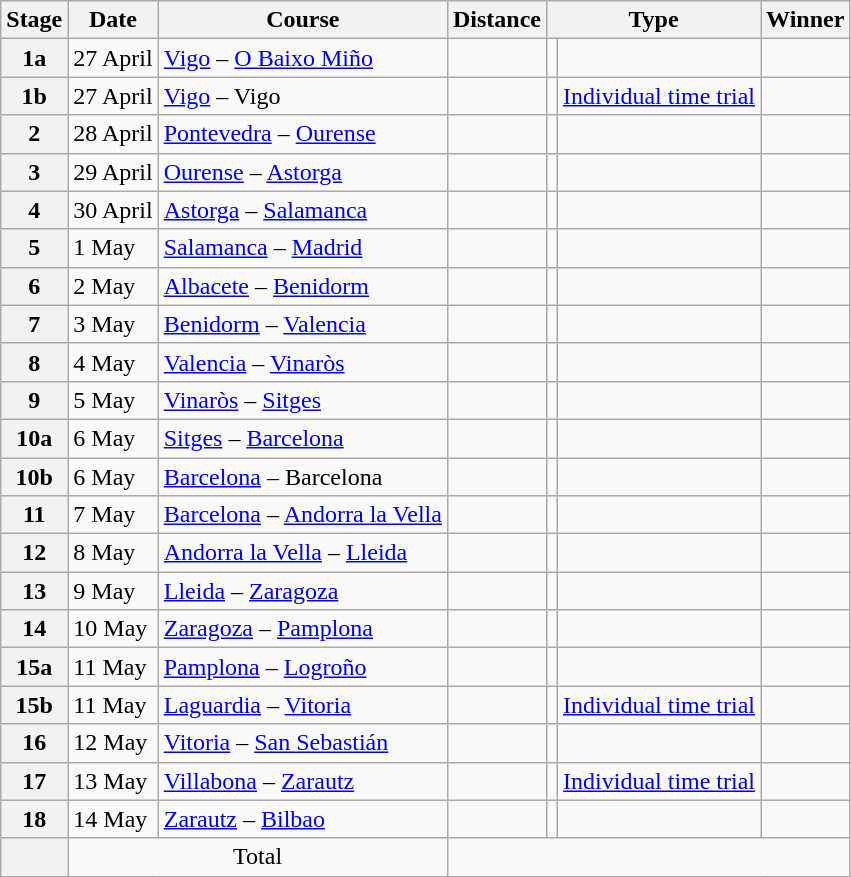<table class="wikitable">
<tr>
<th scope="col">Stage</th>
<th scope="col">Date</th>
<th scope="col">Course</th>
<th scope="col">Distance</th>
<th scope="col" colspan="2">Type</th>
<th scope="col">Winner</th>
</tr>
<tr>
<th scope="row">1a</th>
<td>27 April</td>
<td><a href='#'>Vigo</a> – <a href='#'>O Baixo Miño</a></td>
<td style="text-align:center;"></td>
<td></td>
<td></td>
<td></td>
</tr>
<tr>
<th scope="row">1b</th>
<td>27 April</td>
<td><a href='#'>Vigo</a> – Vigo</td>
<td style="text-align:center;"></td>
<td></td>
<td><a href='#'>Individual time trial</a></td>
<td></td>
</tr>
<tr>
<th scope="row">2</th>
<td>28 April</td>
<td><a href='#'>Pontevedra</a> – <a href='#'>Ourense</a></td>
<td style="text-align:center;"></td>
<td></td>
<td></td>
<td></td>
</tr>
<tr>
<th scope="row">3</th>
<td>29 April</td>
<td><a href='#'>Ourense</a> – <a href='#'>Astorga</a></td>
<td style="text-align:center;"></td>
<td></td>
<td></td>
<td></td>
</tr>
<tr>
<th scope="row">4</th>
<td>30 April</td>
<td><a href='#'>Astorga</a> – <a href='#'>Salamanca</a></td>
<td style="text-align:center;"></td>
<td></td>
<td></td>
<td></td>
</tr>
<tr>
<th scope="row">5</th>
<td>1 May</td>
<td><a href='#'>Salamanca</a> – <a href='#'>Madrid</a></td>
<td style="text-align:center;"></td>
<td></td>
<td></td>
<td></td>
</tr>
<tr>
<th scope="row">6</th>
<td>2 May</td>
<td><a href='#'>Albacete</a> – <a href='#'>Benidorm</a></td>
<td style="text-align:center;"></td>
<td></td>
<td></td>
<td></td>
</tr>
<tr>
<th scope="row">7</th>
<td>3 May</td>
<td><a href='#'>Benidorm</a> – <a href='#'>Valencia</a></td>
<td style="text-align:center;"></td>
<td></td>
<td></td>
<td></td>
</tr>
<tr>
<th scope="row">8</th>
<td>4 May</td>
<td><a href='#'>Valencia</a> – <a href='#'>Vinaròs</a></td>
<td style="text-align:center;"></td>
<td></td>
<td></td>
<td></td>
</tr>
<tr>
<th scope="row">9</th>
<td>5 May</td>
<td><a href='#'>Vinaròs</a> – <a href='#'>Sitges</a></td>
<td style="text-align:center;"></td>
<td></td>
<td></td>
<td></td>
</tr>
<tr>
<th scope="row">10a</th>
<td>6 May</td>
<td><a href='#'>Sitges</a> – <a href='#'>Barcelona</a></td>
<td style="text-align:center;"></td>
<td></td>
<td></td>
<td></td>
</tr>
<tr>
<th scope="row">10b</th>
<td>6 May</td>
<td><a href='#'>Barcelona</a> – Barcelona</td>
<td style="text-align:center;"></td>
<td></td>
<td></td>
<td></td>
</tr>
<tr>
<th scope="row">11</th>
<td>7 May</td>
<td><a href='#'>Barcelona</a> – <a href='#'>Andorra la Vella</a></td>
<td style="text-align:center;"></td>
<td></td>
<td></td>
<td></td>
</tr>
<tr>
<th scope="row">12</th>
<td>8 May</td>
<td><a href='#'>Andorra la Vella</a> – <a href='#'>Lleida</a></td>
<td style="text-align:center;"></td>
<td></td>
<td></td>
<td></td>
</tr>
<tr>
<th scope="row">13</th>
<td>9 May</td>
<td><a href='#'>Lleida</a> – <a href='#'>Zaragoza</a></td>
<td style="text-align:center;"></td>
<td></td>
<td></td>
<td></td>
</tr>
<tr>
<th scope="row">14</th>
<td>10 May</td>
<td><a href='#'>Zaragoza</a> – <a href='#'>Pamplona</a></td>
<td style="text-align:center;"></td>
<td></td>
<td></td>
<td></td>
</tr>
<tr>
<th scope="row">15a</th>
<td>11 May</td>
<td><a href='#'>Pamplona</a> – <a href='#'>Logroño</a></td>
<td style="text-align:center;"></td>
<td></td>
<td></td>
<td></td>
</tr>
<tr>
<th scope="row">15b</th>
<td>11 May</td>
<td><a href='#'>Laguardia</a> – <a href='#'>Vitoria</a></td>
<td style="text-align:center;"></td>
<td></td>
<td><a href='#'>Individual time trial</a></td>
<td></td>
</tr>
<tr>
<th scope="row">16</th>
<td>12 May</td>
<td><a href='#'>Vitoria</a> – <a href='#'>San Sebastián</a></td>
<td style="text-align:center;"></td>
<td></td>
<td></td>
<td></td>
</tr>
<tr>
<th scope="row">17</th>
<td>13 May</td>
<td><a href='#'>Villabona</a> – <a href='#'>Zarautz</a></td>
<td style="text-align:center;"></td>
<td></td>
<td><a href='#'>Individual time trial</a></td>
<td></td>
</tr>
<tr>
<th scope="row">18</th>
<td>14 May</td>
<td><a href='#'>Zarautz</a> – <a href='#'>Bilbao</a></td>
<td style="text-align:center;"></td>
<td></td>
<td></td>
<td></td>
</tr>
<tr>
<th scope="row"></th>
<td colspan="2" style="text-align:center">Total</td>
<td colspan="4" style="text-align:center"></td>
</tr>
</table>
